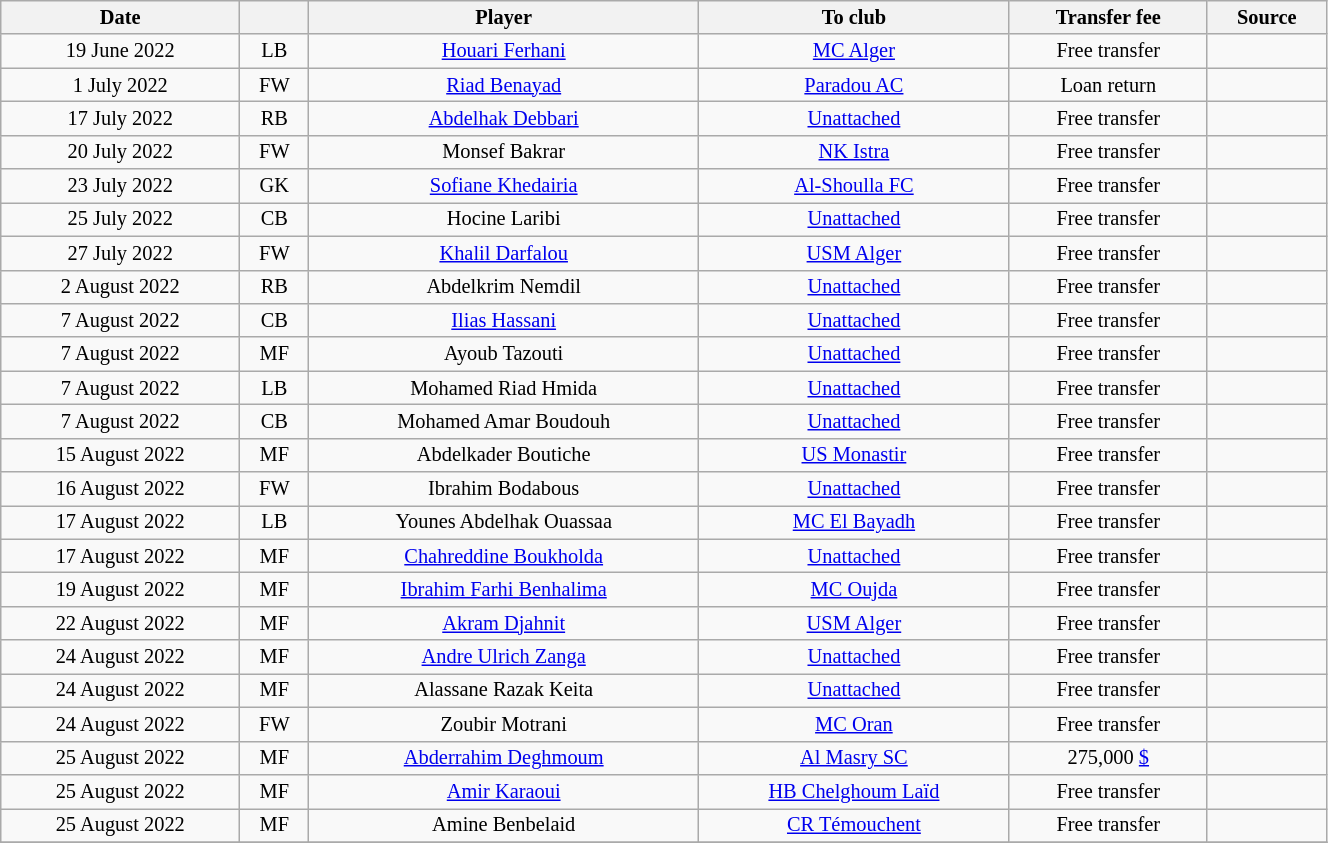<table class="wikitable sortable" style="width:70%; text-align:center; font-size:85%; text-align:centre;">
<tr>
<th>Date</th>
<th></th>
<th>Player</th>
<th>To club</th>
<th>Transfer fee</th>
<th>Source</th>
</tr>
<tr>
<td>19 June 2022</td>
<td>LB</td>
<td> <a href='#'>Houari Ferhani</a></td>
<td><a href='#'>MC Alger</a></td>
<td>Free transfer</td>
<td></td>
</tr>
<tr>
<td>1 July 2022</td>
<td>FW</td>
<td> <a href='#'>Riad Benayad</a></td>
<td><a href='#'>Paradou AC</a></td>
<td>Loan return</td>
<td></td>
</tr>
<tr>
<td>17 July 2022</td>
<td>RB</td>
<td> <a href='#'>Abdelhak Debbari</a></td>
<td><a href='#'>Unattached</a></td>
<td>Free transfer</td>
<td></td>
</tr>
<tr>
<td>20 July 2022</td>
<td>FW</td>
<td> Monsef Bakrar</td>
<td> <a href='#'>NK Istra</a></td>
<td>Free transfer</td>
<td></td>
</tr>
<tr>
<td>23 July 2022</td>
<td>GK</td>
<td> <a href='#'>Sofiane Khedairia</a></td>
<td> <a href='#'>Al-Shoulla FC</a></td>
<td>Free transfer</td>
<td></td>
</tr>
<tr>
<td>25 July 2022</td>
<td>CB</td>
<td> Hocine Laribi</td>
<td><a href='#'>Unattached</a></td>
<td>Free transfer</td>
<td></td>
</tr>
<tr>
<td>27 July 2022</td>
<td>FW</td>
<td> <a href='#'>Khalil Darfalou</a></td>
<td><a href='#'>USM Alger</a></td>
<td>Free transfer</td>
<td></td>
</tr>
<tr>
<td>2 August 2022</td>
<td>RB</td>
<td> Abdelkrim Nemdil</td>
<td><a href='#'>Unattached</a></td>
<td>Free transfer</td>
<td></td>
</tr>
<tr>
<td>7 August 2022</td>
<td>CB</td>
<td> <a href='#'>Ilias Hassani</a></td>
<td><a href='#'>Unattached</a></td>
<td>Free transfer</td>
<td></td>
</tr>
<tr>
<td>7 August 2022</td>
<td>MF</td>
<td> Ayoub Tazouti</td>
<td><a href='#'>Unattached</a></td>
<td>Free transfer</td>
<td></td>
</tr>
<tr>
<td>7 August 2022</td>
<td>LB</td>
<td> Mohamed Riad Hmida</td>
<td><a href='#'>Unattached</a></td>
<td>Free transfer</td>
<td></td>
</tr>
<tr>
<td>7 August 2022</td>
<td>CB</td>
<td> Mohamed Amar Boudouh</td>
<td><a href='#'>Unattached</a></td>
<td>Free transfer</td>
<td></td>
</tr>
<tr>
<td>15 August 2022</td>
<td>MF</td>
<td> Abdelkader Boutiche</td>
<td> <a href='#'>US Monastir</a></td>
<td>Free transfer</td>
<td></td>
</tr>
<tr>
<td>16 August 2022</td>
<td>FW</td>
<td> Ibrahim Bodabous</td>
<td><a href='#'>Unattached</a></td>
<td>Free transfer</td>
<td></td>
</tr>
<tr>
<td>17 August 2022</td>
<td>LB</td>
<td> Younes Abdelhak Ouassaa</td>
<td><a href='#'>MC El Bayadh</a></td>
<td>Free transfer</td>
<td></td>
</tr>
<tr>
<td>17 August 2022</td>
<td>MF</td>
<td> <a href='#'>Chahreddine Boukholda</a></td>
<td><a href='#'>Unattached</a></td>
<td>Free transfer</td>
<td></td>
</tr>
<tr>
<td>19 August 2022</td>
<td>MF</td>
<td> <a href='#'>Ibrahim Farhi Benhalima</a></td>
<td> <a href='#'>MC Oujda</a></td>
<td>Free transfer</td>
<td></td>
</tr>
<tr>
<td>22 August 2022</td>
<td>MF</td>
<td> <a href='#'>Akram Djahnit</a></td>
<td><a href='#'>USM Alger</a></td>
<td>Free transfer</td>
<td></td>
</tr>
<tr>
<td>24 August 2022</td>
<td>MF</td>
<td> <a href='#'>Andre Ulrich Zanga</a></td>
<td><a href='#'>Unattached</a></td>
<td>Free transfer</td>
<td></td>
</tr>
<tr>
<td>24 August 2022</td>
<td>MF</td>
<td> Alassane Razak Keita</td>
<td><a href='#'>Unattached</a></td>
<td>Free transfer</td>
<td></td>
</tr>
<tr>
<td>24 August 2022</td>
<td>FW</td>
<td> Zoubir Motrani</td>
<td><a href='#'>MC Oran</a></td>
<td>Free transfer</td>
<td></td>
</tr>
<tr>
<td>25 August 2022</td>
<td>MF</td>
<td> <a href='#'>Abderrahim Deghmoum</a></td>
<td> <a href='#'>Al Masry SC</a></td>
<td>275,000 <a href='#'>$</a></td>
<td></td>
</tr>
<tr>
<td>25 August 2022</td>
<td>MF</td>
<td> <a href='#'>Amir Karaoui</a></td>
<td><a href='#'>HB Chelghoum Laïd</a></td>
<td>Free transfer</td>
<td></td>
</tr>
<tr>
<td>25 August 2022</td>
<td>MF</td>
<td> Amine Benbelaid</td>
<td><a href='#'>CR Témouchent</a></td>
<td>Free transfer</td>
<td></td>
</tr>
<tr>
</tr>
</table>
